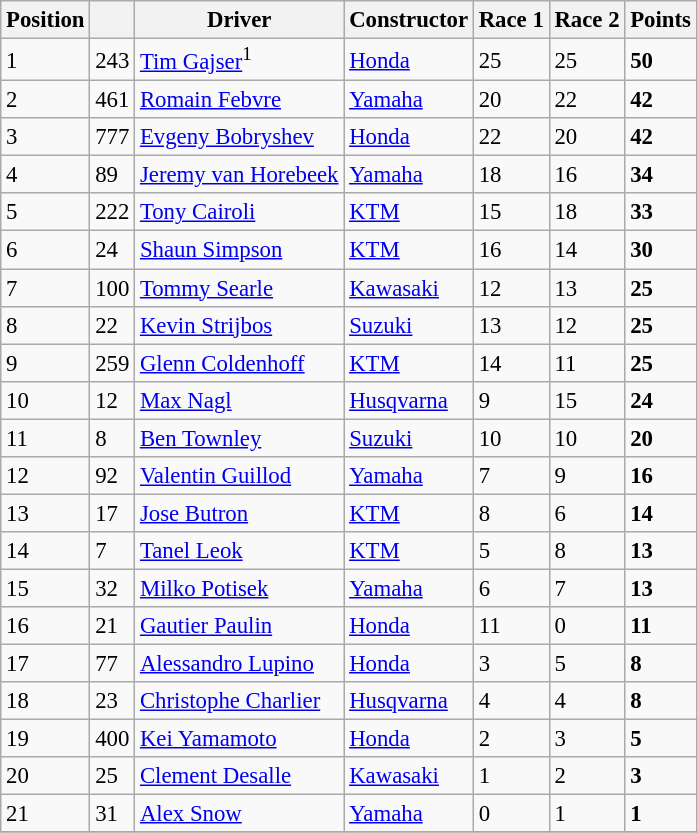<table class="wikitable" style="font-size:95%;">
<tr>
<th>Position</th>
<th></th>
<th>Driver</th>
<th>Constructor</th>
<th>Race 1</th>
<th>Race 2</th>
<th>Points</th>
</tr>
<tr>
<td>1</td>
<td>243</td>
<td> <a href='#'>Tim Gajser</a><sup>1</sup></td>
<td><a href='#'>Honda</a></td>
<td>25</td>
<td>25</td>
<td><strong>50</strong></td>
</tr>
<tr>
<td>2</td>
<td>461</td>
<td> <a href='#'>Romain Febvre</a></td>
<td><a href='#'>Yamaha</a></td>
<td>20</td>
<td>22</td>
<td><strong>42</strong></td>
</tr>
<tr>
<td>3</td>
<td>777</td>
<td> <a href='#'>Evgeny Bobryshev</a></td>
<td><a href='#'>Honda</a></td>
<td>22</td>
<td>20</td>
<td><strong>42</strong></td>
</tr>
<tr>
<td>4</td>
<td>89</td>
<td> <a href='#'>Jeremy van Horebeek</a></td>
<td><a href='#'>Yamaha</a></td>
<td>18</td>
<td>16</td>
<td><strong>34</strong></td>
</tr>
<tr>
<td>5</td>
<td>222</td>
<td> <a href='#'>Tony Cairoli</a></td>
<td><a href='#'>KTM</a></td>
<td>15</td>
<td>18</td>
<td><strong>33</strong></td>
</tr>
<tr>
<td>6</td>
<td>24</td>
<td> <a href='#'>Shaun Simpson</a></td>
<td><a href='#'>KTM</a></td>
<td>16</td>
<td>14</td>
<td><strong>30</strong></td>
</tr>
<tr>
<td>7</td>
<td>100</td>
<td> <a href='#'>Tommy Searle</a></td>
<td><a href='#'>Kawasaki</a></td>
<td>12</td>
<td>13</td>
<td><strong>25</strong></td>
</tr>
<tr>
<td>8</td>
<td>22</td>
<td> <a href='#'>Kevin Strijbos</a></td>
<td><a href='#'>Suzuki</a></td>
<td>13</td>
<td>12</td>
<td><strong>25</strong></td>
</tr>
<tr>
<td>9</td>
<td>259</td>
<td> <a href='#'>Glenn Coldenhoff</a></td>
<td><a href='#'>KTM</a></td>
<td>14</td>
<td>11</td>
<td><strong>25</strong></td>
</tr>
<tr>
<td>10</td>
<td>12</td>
<td> <a href='#'>Max Nagl</a></td>
<td><a href='#'>Husqvarna</a></td>
<td>9</td>
<td>15</td>
<td><strong>24</strong></td>
</tr>
<tr>
<td>11</td>
<td>8</td>
<td> <a href='#'>Ben Townley</a></td>
<td><a href='#'>Suzuki</a></td>
<td>10</td>
<td>10</td>
<td><strong>20</strong></td>
</tr>
<tr>
<td>12</td>
<td>92</td>
<td> <a href='#'>Valentin Guillod</a></td>
<td><a href='#'>Yamaha</a></td>
<td>7</td>
<td>9</td>
<td><strong>16</strong></td>
</tr>
<tr>
<td>13</td>
<td>17</td>
<td> <a href='#'>Jose Butron</a></td>
<td><a href='#'>KTM</a></td>
<td>8</td>
<td>6</td>
<td><strong>14</strong></td>
</tr>
<tr>
<td>14</td>
<td>7</td>
<td> <a href='#'>Tanel Leok</a></td>
<td><a href='#'>KTM</a></td>
<td>5</td>
<td>8</td>
<td><strong>13</strong></td>
</tr>
<tr>
<td>15</td>
<td>32</td>
<td> <a href='#'>Milko Potisek</a></td>
<td><a href='#'>Yamaha</a></td>
<td>6</td>
<td>7</td>
<td><strong>13</strong></td>
</tr>
<tr>
<td>16</td>
<td>21</td>
<td> <a href='#'>Gautier Paulin</a></td>
<td><a href='#'>Honda</a></td>
<td>11</td>
<td>0</td>
<td><strong>11</strong></td>
</tr>
<tr>
<td>17</td>
<td>77</td>
<td> <a href='#'>Alessandro Lupino</a></td>
<td><a href='#'>Honda</a></td>
<td>3</td>
<td>5</td>
<td><strong>8</strong></td>
</tr>
<tr>
<td>18</td>
<td>23</td>
<td> <a href='#'>Christophe Charlier</a></td>
<td><a href='#'>Husqvarna</a></td>
<td>4</td>
<td>4</td>
<td><strong>8</strong></td>
</tr>
<tr>
<td>19</td>
<td>400</td>
<td> <a href='#'>Kei Yamamoto</a></td>
<td><a href='#'>Honda</a></td>
<td>2</td>
<td>3</td>
<td><strong>5</strong></td>
</tr>
<tr>
<td>20</td>
<td>25</td>
<td> <a href='#'>Clement Desalle</a></td>
<td><a href='#'>Kawasaki</a></td>
<td>1</td>
<td>2</td>
<td><strong>3</strong></td>
</tr>
<tr>
<td>21</td>
<td>31</td>
<td> <a href='#'>Alex Snow</a></td>
<td><a href='#'>Yamaha</a></td>
<td>0</td>
<td>1</td>
<td><strong>1</strong></td>
</tr>
<tr>
</tr>
</table>
